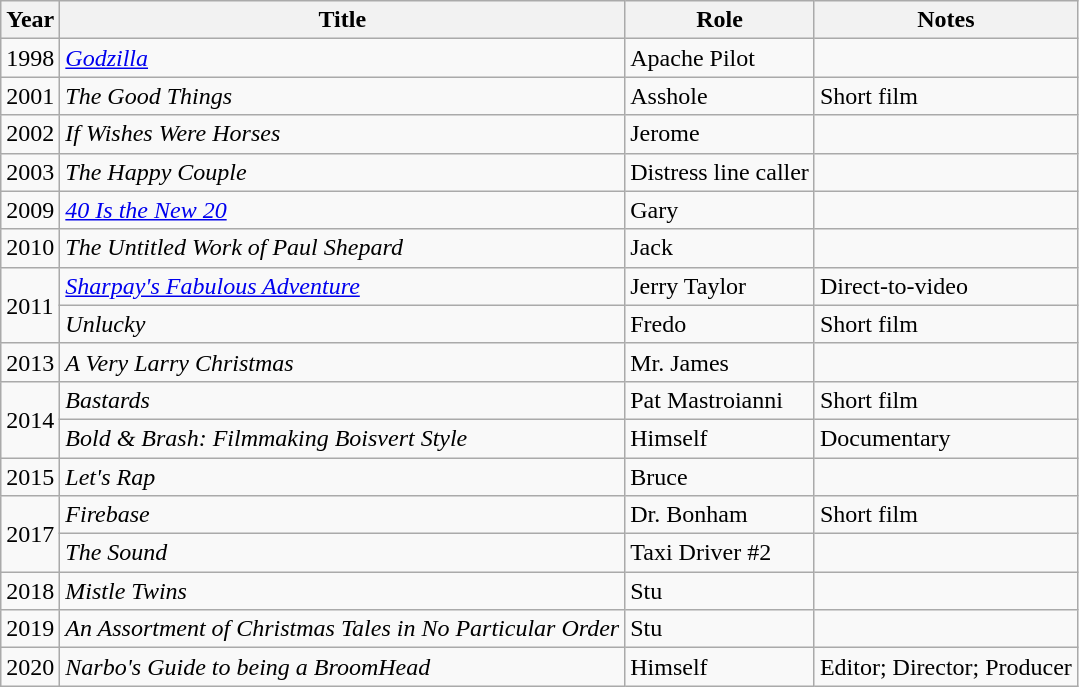<table class="wikitable sortable">
<tr>
<th>Year</th>
<th>Title</th>
<th>Role</th>
<th class="unsortable">Notes</th>
</tr>
<tr>
<td>1998</td>
<td><em><a href='#'>Godzilla</a></em></td>
<td>Apache Pilot</td>
<td></td>
</tr>
<tr>
<td>2001</td>
<td data-sort-value="Good Things, The"><em>The Good Things</em></td>
<td>Asshole</td>
<td>Short film</td>
</tr>
<tr>
<td>2002</td>
<td><em>If Wishes Were Horses</em></td>
<td>Jerome</td>
<td></td>
</tr>
<tr>
<td>2003</td>
<td data-sort-value="Happy Couple, The"><em>The Happy Couple</em></td>
<td>Distress line caller</td>
<td></td>
</tr>
<tr>
<td>2009</td>
<td><em><a href='#'>40 Is the New 20</a></em></td>
<td>Gary</td>
<td></td>
</tr>
<tr>
<td>2010</td>
<td data-sort-value="Untitled Work of Paul Shepard, The"><em>The Untitled Work of Paul Shepard</em></td>
<td>Jack</td>
<td></td>
</tr>
<tr>
<td rowspan=2>2011</td>
<td><em><a href='#'>Sharpay's Fabulous Adventure</a></em></td>
<td>Jerry Taylor</td>
<td>Direct-to-video</td>
</tr>
<tr>
<td><em>Unlucky</em></td>
<td>Fredo</td>
<td>Short film</td>
</tr>
<tr>
<td>2013</td>
<td data-sort-value="Very Larry Christmas, A"><em>A Very Larry Christmas</em></td>
<td>Mr. James</td>
<td></td>
</tr>
<tr>
<td rowspan=2>2014</td>
<td><em>Bastards</em></td>
<td>Pat Mastroianni</td>
<td>Short film</td>
</tr>
<tr>
<td><em>Bold & Brash: Filmmaking Boisvert Style</em></td>
<td>Himself</td>
<td>Documentary</td>
</tr>
<tr>
<td>2015</td>
<td><em>Let's Rap</em></td>
<td>Bruce</td>
<td></td>
</tr>
<tr>
<td rowspan=2>2017</td>
<td><em>Firebase</em></td>
<td>Dr. Bonham</td>
<td>Short film</td>
</tr>
<tr>
<td data-sort-value="Sound, The"><em>The Sound</em></td>
<td>Taxi Driver #2</td>
<td></td>
</tr>
<tr>
<td>2018</td>
<td><em>Mistle Twins</em></td>
<td>Stu</td>
<td></td>
</tr>
<tr>
<td>2019</td>
<td><em>An Assortment of Christmas Tales in No Particular Order</em></td>
<td>Stu</td>
<td></td>
</tr>
<tr>
<td>2020</td>
<td><em>Narbo's Guide to being a BroomHead</em></td>
<td>Himself</td>
<td>Editor; Director; Producer</td>
</tr>
</table>
